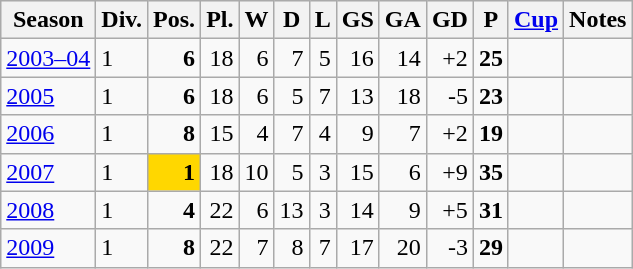<table class="wikitable">
<tr style="background:#efefef;">
<th>Season</th>
<th>Div.</th>
<th>Pos.</th>
<th>Pl.</th>
<th>W</th>
<th>D</th>
<th>L</th>
<th>GS</th>
<th>GA</th>
<th>GD</th>
<th>P</th>
<th><a href='#'>Cup</a></th>
<th>Notes</th>
</tr>
<tr>
<td><a href='#'>2003–04</a></td>
<td>1</td>
<td align=right><strong>6</strong></td>
<td align=right>18</td>
<td align=right>6</td>
<td align=right>7</td>
<td align=right>5</td>
<td align=right>16</td>
<td align=right>14</td>
<td align=right>+2</td>
<td align=right><strong>25</strong></td>
<td></td>
<td></td>
</tr>
<tr>
<td><a href='#'>2005</a></td>
<td>1</td>
<td align=right><strong>6</strong></td>
<td align=right>18</td>
<td align=right>6</td>
<td align=right>5</td>
<td align=right>7</td>
<td align=right>13</td>
<td align=right>18</td>
<td align=right>-5</td>
<td align=right><strong>23</strong></td>
<td></td>
<td></td>
</tr>
<tr>
<td><a href='#'>2006</a></td>
<td>1</td>
<td align=right><strong>8</strong></td>
<td align=right>15</td>
<td align=right>4</td>
<td align=right>7</td>
<td align=right>4</td>
<td align=right>9</td>
<td align=right>7</td>
<td align=right>+2</td>
<td align=right><strong>19</strong></td>
<td></td>
<td></td>
</tr>
<tr>
<td><a href='#'>2007</a></td>
<td>1</td>
<td align=right bgcolor=gold><strong>1</strong></td>
<td align=right>18</td>
<td align=right>10</td>
<td align=right>5</td>
<td align=right>3</td>
<td align=right>15</td>
<td align=right>6</td>
<td align=right>+9</td>
<td align=right><strong>35</strong></td>
<td></td>
<td></td>
</tr>
<tr>
<td><a href='#'>2008</a></td>
<td>1</td>
<td align=right><strong>4</strong></td>
<td align=right>22</td>
<td align=right>6</td>
<td align=right>13</td>
<td align=right>3</td>
<td align=right>14</td>
<td align=right>9</td>
<td align=right>+5</td>
<td align=right><strong>31</strong></td>
<td></td>
<td></td>
</tr>
<tr>
<td><a href='#'>2009</a></td>
<td>1</td>
<td align=right><strong>8</strong></td>
<td align=right>22</td>
<td align=right>7</td>
<td align=right>8</td>
<td align=right>7</td>
<td align=right>17</td>
<td align=right>20</td>
<td align=right>-3</td>
<td align=right><strong>29</strong></td>
<td></td>
<td></td>
</tr>
</table>
